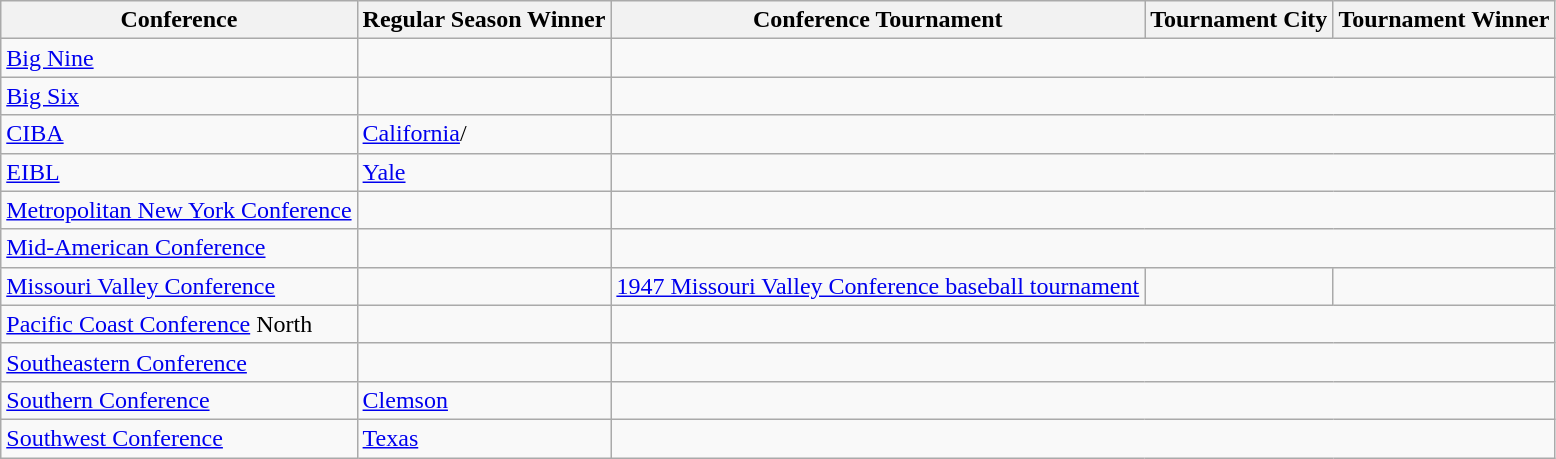<table class="wikitable">
<tr>
<th>Conference</th>
<th>Regular Season Winner</th>
<th>Conference Tournament</th>
<th>Tournament City</th>
<th>Tournament Winner</th>
</tr>
<tr>
<td><a href='#'>Big Nine</a></td>
<td></td>
<td colspan=3></td>
</tr>
<tr>
<td><a href='#'>Big Six</a></td>
<td></td>
<td colspan=3></td>
</tr>
<tr>
<td><a href='#'>CIBA</a></td>
<td><a href='#'>California</a>/</td>
<td colspan=3></td>
</tr>
<tr>
<td><a href='#'>EIBL</a></td>
<td><a href='#'>Yale</a></td>
<td colspan=3></td>
</tr>
<tr>
<td><a href='#'>Metropolitan New York Conference</a></td>
<td></td>
<td colspan=3></td>
</tr>
<tr>
<td><a href='#'>Mid-American Conference</a></td>
<td></td>
<td colspan=3></td>
</tr>
<tr>
<td><a href='#'>Missouri Valley Conference</a></td>
<td></td>
<td><a href='#'>1947 Missouri Valley Conference baseball tournament</a></td>
<td></td>
<td></td>
</tr>
<tr>
<td><a href='#'>Pacific Coast Conference</a> North</td>
<td></td>
<td colspan=3></td>
</tr>
<tr>
<td><a href='#'>Southeastern Conference</a></td>
<td></td>
<td colspan=3></td>
</tr>
<tr>
<td><a href='#'>Southern Conference</a></td>
<td><a href='#'>Clemson</a></td>
<td colspan=3></td>
</tr>
<tr>
<td><a href='#'>Southwest Conference</a></td>
<td><a href='#'>Texas</a></td>
<td colspan=3></td>
</tr>
</table>
